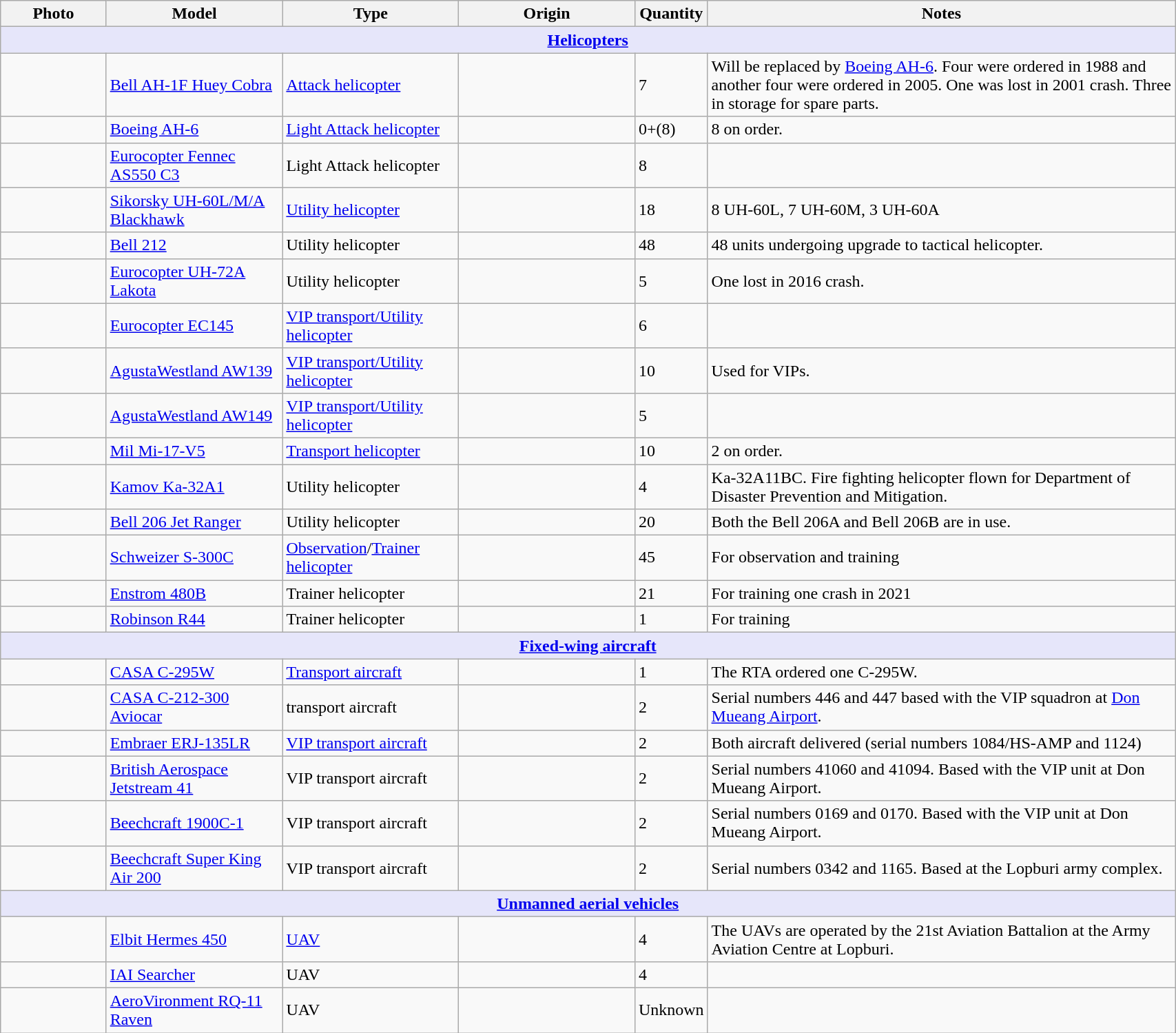<table class="wikitable" style="width:90%;">
<tr>
<th style="width:9%;">Photo</th>
<th style="width:15%;">Model</th>
<th style="width:15%;">Type</th>
<th style="width:15%;">Origin</th>
<th style="width:5%;">Quantity</th>
<th>Notes</th>
</tr>
<tr>
<th style="align: centre; background: lavender;" colspan="7"><strong><a href='#'>Helicopters</a></strong></th>
</tr>
<tr>
<td></td>
<td><a href='#'>Bell AH-1F Huey Cobra</a></td>
<td><a href='#'>Attack helicopter</a></td>
<td></td>
<td>7</td>
<td>Will be replaced by <a href='#'>Boeing AH-6</a>. Four were ordered in 1988 and another four were ordered in 2005. One was lost in 2001 crash. Three in storage for spare parts.</td>
</tr>
<tr>
<td></td>
<td><a href='#'>Boeing AH-6</a></td>
<td><a href='#'>Light Attack helicopter</a></td>
<td></td>
<td>0+(8)</td>
<td>8 on order.</td>
</tr>
<tr>
<td></td>
<td><a href='#'>Eurocopter Fennec AS550 C3</a></td>
<td>Light Attack helicopter</td>
<td></td>
<td>8</td>
<td></td>
</tr>
<tr>
<td></td>
<td><a href='#'>Sikorsky UH-60L/M/A Blackhawk</a></td>
<td><a href='#'>Utility helicopter</a></td>
<td></td>
<td>18</td>
<td>8 UH-60L, 7 UH-60M, 3 UH-60A</td>
</tr>
<tr>
<td></td>
<td><a href='#'>Bell 212</a></td>
<td>Utility helicopter</td>
<td></td>
<td>48</td>
<td>48 units undergoing upgrade to tactical helicopter.</td>
</tr>
<tr>
<td></td>
<td><a href='#'>Eurocopter UH-72A Lakota</a></td>
<td>Utility helicopter</td>
<td></td>
<td>5</td>
<td>One lost in 2016 crash.</td>
</tr>
<tr>
<td></td>
<td><a href='#'>Eurocopter EC145</a></td>
<td><a href='#'>VIP transport/Utility helicopter</a></td>
<td></td>
<td>6</td>
<td></td>
</tr>
<tr>
<td></td>
<td><a href='#'>AgustaWestland AW139</a></td>
<td><a href='#'>VIP transport/Utility helicopter</a></td>
<td></td>
<td>10</td>
<td>Used for VIPs.</td>
</tr>
<tr>
<td></td>
<td><a href='#'>AgustaWestland AW149</a></td>
<td><a href='#'>VIP transport/Utility helicopter</a></td>
<td></td>
<td>5</td>
<td></td>
</tr>
<tr>
<td></td>
<td><a href='#'>Mil Mi-17-V5</a></td>
<td><a href='#'>Transport helicopter</a></td>
<td></td>
<td>10</td>
<td>2 on order. </td>
</tr>
<tr>
<td></td>
<td><a href='#'>Kamov Ka-32A1</a></td>
<td>Utility helicopter</td>
<td></td>
<td>4</td>
<td>Ka-32A11BC. Fire fighting helicopter flown for Department of Disaster Prevention and Mitigation.</td>
</tr>
<tr>
<td></td>
<td><a href='#'>Bell 206 Jet Ranger</a></td>
<td>Utility helicopter</td>
<td></td>
<td>20</td>
<td>Both the Bell 206A and Bell 206B are in use.</td>
</tr>
<tr>
<td></td>
<td><a href='#'>Schweizer S-300C</a></td>
<td><a href='#'>Observation</a>/<a href='#'>Trainer helicopter</a></td>
<td></td>
<td>45</td>
<td>For observation and training</td>
</tr>
<tr>
<td></td>
<td><a href='#'>Enstrom 480B</a></td>
<td>Trainer helicopter</td>
<td></td>
<td>21</td>
<td>For training one crash in 2021</td>
</tr>
<tr>
<td></td>
<td><a href='#'>Robinson R44</a></td>
<td>Trainer helicopter</td>
<td></td>
<td>1</td>
<td>For training</td>
</tr>
<tr>
<th style="align: centre; background: lavender;" colspan="7"><strong><a href='#'>Fixed-wing aircraft</a></strong></th>
</tr>
<tr>
<td></td>
<td><a href='#'>CASA C-295W</a></td>
<td><a href='#'>Transport aircraft</a></td>
<td></td>
<td>1</td>
<td>The RTA ordered one C-295W.</td>
</tr>
<tr>
<td></td>
<td><a href='#'>CASA C-212-300 Aviocar</a></td>
<td>transport aircraft</td>
<td></td>
<td>2</td>
<td>Serial numbers 446 and 447 based with the VIP squadron at <a href='#'>Don Mueang Airport</a>.</td>
</tr>
<tr>
<td></td>
<td><a href='#'>Embraer ERJ-135LR</a></td>
<td><a href='#'>VIP transport aircraft</a></td>
<td></td>
<td>2</td>
<td>Both aircraft delivered (serial numbers 1084/HS-AMP and 1124)</td>
</tr>
<tr>
<td></td>
<td><a href='#'>British Aerospace Jetstream 41</a></td>
<td>VIP transport aircraft</td>
<td></td>
<td>2</td>
<td>Serial numbers 41060 and 41094. Based with the VIP unit at Don Mueang Airport.</td>
</tr>
<tr>
<td></td>
<td><a href='#'>Beechcraft 1900C-1</a></td>
<td>VIP transport aircraft</td>
<td></td>
<td>2</td>
<td>Serial numbers 0169 and 0170. Based with the VIP unit at Don Mueang Airport.</td>
</tr>
<tr>
<td></td>
<td><a href='#'>Beechcraft Super King Air 200</a></td>
<td>VIP transport aircraft</td>
<td></td>
<td>2</td>
<td>Serial numbers 0342 and 1165. Based at the Lopburi army complex.</td>
</tr>
<tr>
<th style="align: centre; background: lavender;" colspan="7"><strong><a href='#'>Unmanned aerial vehicles</a></strong></th>
</tr>
<tr>
<td></td>
<td><a href='#'>Elbit Hermes 450</a></td>
<td><a href='#'>UAV</a></td>
<td></td>
<td>4</td>
<td>The UAVs are operated by the 21st Aviation Battalion at the Army Aviation Centre at Lopburi.</td>
</tr>
<tr>
<td></td>
<td><a href='#'>IAI Searcher</a></td>
<td>UAV</td>
<td></td>
<td>4</td>
<td></td>
</tr>
<tr>
<td></td>
<td><a href='#'>AeroVironment RQ-11 Raven</a></td>
<td>UAV</td>
<td></td>
<td>Unknown</td>
<td></td>
</tr>
</table>
